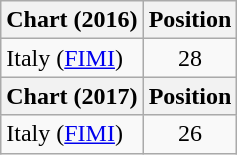<table class="wikitable">
<tr>
<th>Chart (2016)</th>
<th>Position</th>
</tr>
<tr>
<td>Italy (<a href='#'>FIMI</a>)</td>
<td align="center">28</td>
</tr>
<tr>
<th>Chart (2017)</th>
<th>Position</th>
</tr>
<tr>
<td>Italy (<a href='#'>FIMI</a>)</td>
<td align="center">26</td>
</tr>
</table>
